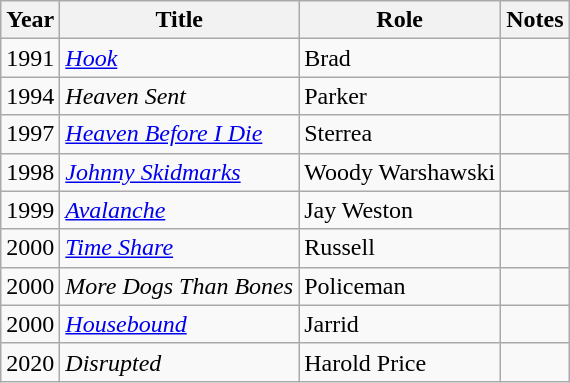<table class="wikitable sortable">
<tr>
<th>Year</th>
<th>Title</th>
<th>Role</th>
<th>Notes</th>
</tr>
<tr>
<td>1991</td>
<td><a href='#'><em>Hook</em></a></td>
<td>Brad</td>
<td></td>
</tr>
<tr>
<td>1994</td>
<td><em>Heaven Sent</em></td>
<td>Parker</td>
<td></td>
</tr>
<tr>
<td>1997</td>
<td><em><a href='#'>Heaven Before I Die</a></em></td>
<td>Sterrea</td>
<td></td>
</tr>
<tr>
<td>1998</td>
<td><em><a href='#'>Johnny Skidmarks</a></em></td>
<td>Woody Warshawski</td>
<td></td>
</tr>
<tr>
<td>1999</td>
<td><a href='#'><em>Avalanche</em></a></td>
<td>Jay Weston</td>
<td></td>
</tr>
<tr>
<td>2000</td>
<td><a href='#'><em>Time Share</em></a></td>
<td>Russell</td>
<td></td>
</tr>
<tr>
<td>2000</td>
<td><em>More Dogs Than Bones</em></td>
<td>Policeman</td>
<td></td>
</tr>
<tr>
<td>2000</td>
<td><em><a href='#'>Housebound</a></em></td>
<td>Jarrid</td>
<td></td>
</tr>
<tr>
<td>2020</td>
<td><em>Disrupted</em></td>
<td>Harold Price</td>
<td></td>
</tr>
</table>
